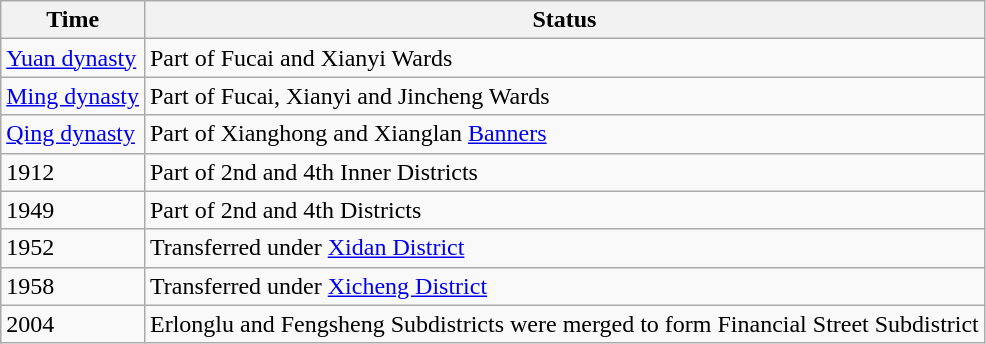<table class="wikitable">
<tr>
<th>Time</th>
<th>Status</th>
</tr>
<tr>
<td><a href='#'>Yuan dynasty</a></td>
<td>Part of Fucai and Xianyi Wards</td>
</tr>
<tr>
<td><a href='#'>Ming dynasty</a></td>
<td>Part of Fucai, Xianyi and Jincheng Wards</td>
</tr>
<tr>
<td><a href='#'>Qing dynasty</a></td>
<td>Part of Xianghong and Xianglan <a href='#'>Banners</a></td>
</tr>
<tr>
<td>1912</td>
<td>Part of 2nd and 4th Inner Districts</td>
</tr>
<tr>
<td>1949</td>
<td>Part of 2nd and 4th Districts</td>
</tr>
<tr>
<td>1952</td>
<td>Transferred under <a href='#'>Xidan District</a></td>
</tr>
<tr>
<td>1958</td>
<td>Transferred under <a href='#'>Xicheng District</a></td>
</tr>
<tr>
<td>2004</td>
<td>Erlonglu and Fengsheng Subdistricts were merged to form Financial Street Subdistrict</td>
</tr>
</table>
